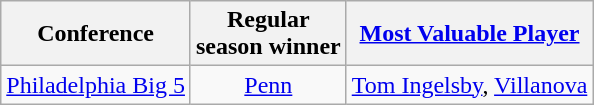<table class="wikitable" style="text-align:center;">
<tr>
<th>Conference</th>
<th>Regular <br> season winner</th>
<th><a href='#'>Most Valuable Player</a></th>
</tr>
<tr>
<td><a href='#'>Philadelphia Big 5</a></td>
<td><a href='#'>Penn</a></td>
<td><a href='#'>Tom Ingelsby</a>, <a href='#'>Villanova</a></td>
</tr>
</table>
